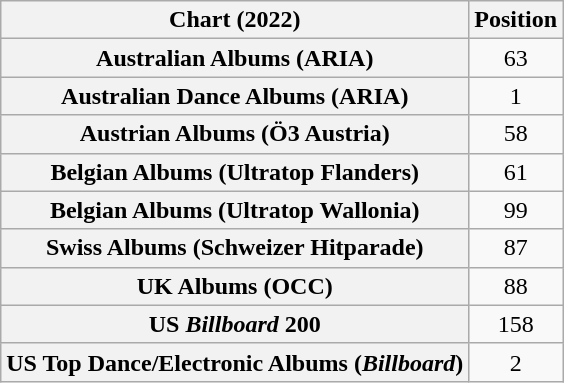<table class="wikitable sortable plainrowheaders" style="text-align:center">
<tr>
<th scope="col">Chart (2022)</th>
<th scope="col">Position</th>
</tr>
<tr>
<th scope="row">Australian Albums (ARIA)</th>
<td>63</td>
</tr>
<tr>
<th scope="row">Australian Dance Albums (ARIA)</th>
<td>1</td>
</tr>
<tr>
<th scope="row">Austrian Albums (Ö3 Austria)</th>
<td>58</td>
</tr>
<tr>
<th scope="row">Belgian Albums (Ultratop Flanders)</th>
<td>61</td>
</tr>
<tr>
<th scope="row">Belgian Albums (Ultratop Wallonia)</th>
<td>99</td>
</tr>
<tr>
<th scope="row">Swiss Albums (Schweizer Hitparade)</th>
<td>87</td>
</tr>
<tr>
<th scope="row">UK Albums (OCC)</th>
<td>88</td>
</tr>
<tr>
<th scope="row">US <em>Billboard</em> 200</th>
<td>158</td>
</tr>
<tr>
<th scope="row">US Top Dance/Electronic Albums (<em>Billboard</em>)</th>
<td>2</td>
</tr>
</table>
